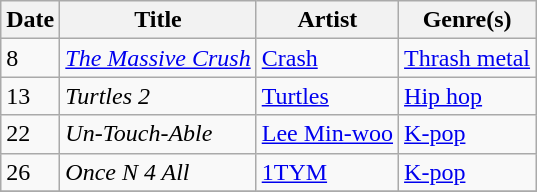<table class="wikitable" style="text-align: left;">
<tr>
<th>Date</th>
<th>Title</th>
<th>Artist</th>
<th>Genre(s)</th>
</tr>
<tr>
<td>8</td>
<td><em><a href='#'>The Massive Crush</a></em></td>
<td><a href='#'>Crash</a></td>
<td><a href='#'>Thrash metal</a></td>
</tr>
<tr>
<td>13</td>
<td><em>Turtles 2</em></td>
<td><a href='#'>Turtles</a></td>
<td><a href='#'>Hip hop</a></td>
</tr>
<tr>
<td rowspan="1">22</td>
<td><em>Un-Touch-Able</em></td>
<td><a href='#'>Lee Min-woo</a></td>
<td><a href='#'>K-pop</a></td>
</tr>
<tr>
<td rowspan="1">26</td>
<td><em>Once N 4 All</em></td>
<td><a href='#'>1TYM</a></td>
<td><a href='#'>K-pop</a></td>
</tr>
<tr>
</tr>
</table>
